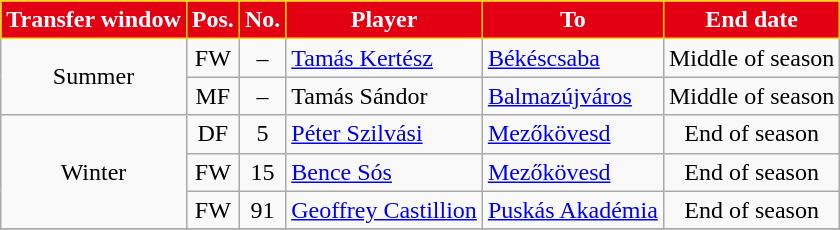<table class="wikitable plainrowheaders sortable">
<tr>
<th style="background-color:#E40013;color:white;border:1px solid gold">Transfer window</th>
<th style="background-color:#E40013;color:white;border:1px solid gold">Pos.</th>
<th style="background-color:#E40013;color:white;border:1px solid gold">No.</th>
<th style="background-color:#E40013;color:white;border:1px solid gold">Player</th>
<th style="background-color:#E40013;color:white;border:1px solid gold">To</th>
<th style="background-color:#E40013;color:white;border:1px solid gold">End date</th>
</tr>
<tr>
<td rowspan="2" style="text-align:center;">Summer</td>
<td style=text-align:center;>FW</td>
<td style=text-align:center;>–</td>
<td style=text-align:left;> <a href='#'>Tamás Kertész</a></td>
<td style=text-align:left;><a href='#'>Békéscsaba</a></td>
<td style=text-align:center;>Middle of season</td>
</tr>
<tr>
<td style=text-align:center;>MF</td>
<td style=text-align:center;>–</td>
<td style=text-align:left;> Tamás Sándor</td>
<td style=text-align:left;><a href='#'>Balmazújváros</a></td>
<td style=text-align:center;>Middle of season</td>
</tr>
<tr>
<td rowspan="3" style="text-align:center;">Winter</td>
<td style=text-align:center;>DF</td>
<td style=text-align:center;>5</td>
<td style=text-align:left;> <a href='#'>Péter Szilvási</a></td>
<td style=text-align:left;><a href='#'>Mezőkövesd</a></td>
<td style=text-align:center;>End of season</td>
</tr>
<tr>
<td style=text-align:center;>FW</td>
<td style=text-align:center;>15</td>
<td style=text-align:left;> <a href='#'>Bence Sós</a></td>
<td style=text-align:left;><a href='#'>Mezőkövesd</a></td>
<td style=text-align:center;>End of season</td>
</tr>
<tr>
<td style=text-align:center;>FW</td>
<td style=text-align:center;>91</td>
<td style=text-align:left;> <a href='#'>Geoffrey Castillion</a></td>
<td style=text-align:left;><a href='#'>Puskás Akadémia</a></td>
<td style=text-align:center;>End of season</td>
</tr>
<tr>
</tr>
</table>
